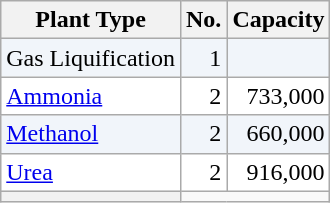<table class="wikitable">
<tr>
<th>Plant Type</th>
<th>No.</th>
<th>Capacity</th>
</tr>
<tr bgcolor="f1f5fa" align="right">
<td align="left">Gas Liquification</td>
<td>1</td>
<td></td>
</tr>
<tr bgcolor="ffffff" align="right">
<td align="left"><a href='#'>Ammonia</a></td>
<td>2</td>
<td>733,000</td>
</tr>
<tr bgcolor="f1f5fa" align="right">
<td align="left"><a href='#'>Methanol</a></td>
<td>2</td>
<td>660,000</td>
</tr>
<tr bgcolor="ffffff" align="right">
<td align="left"><a href='#'>Urea</a></td>
<td>2</td>
<td>916,000</td>
</tr>
<tr>
<th></th>
</tr>
</table>
